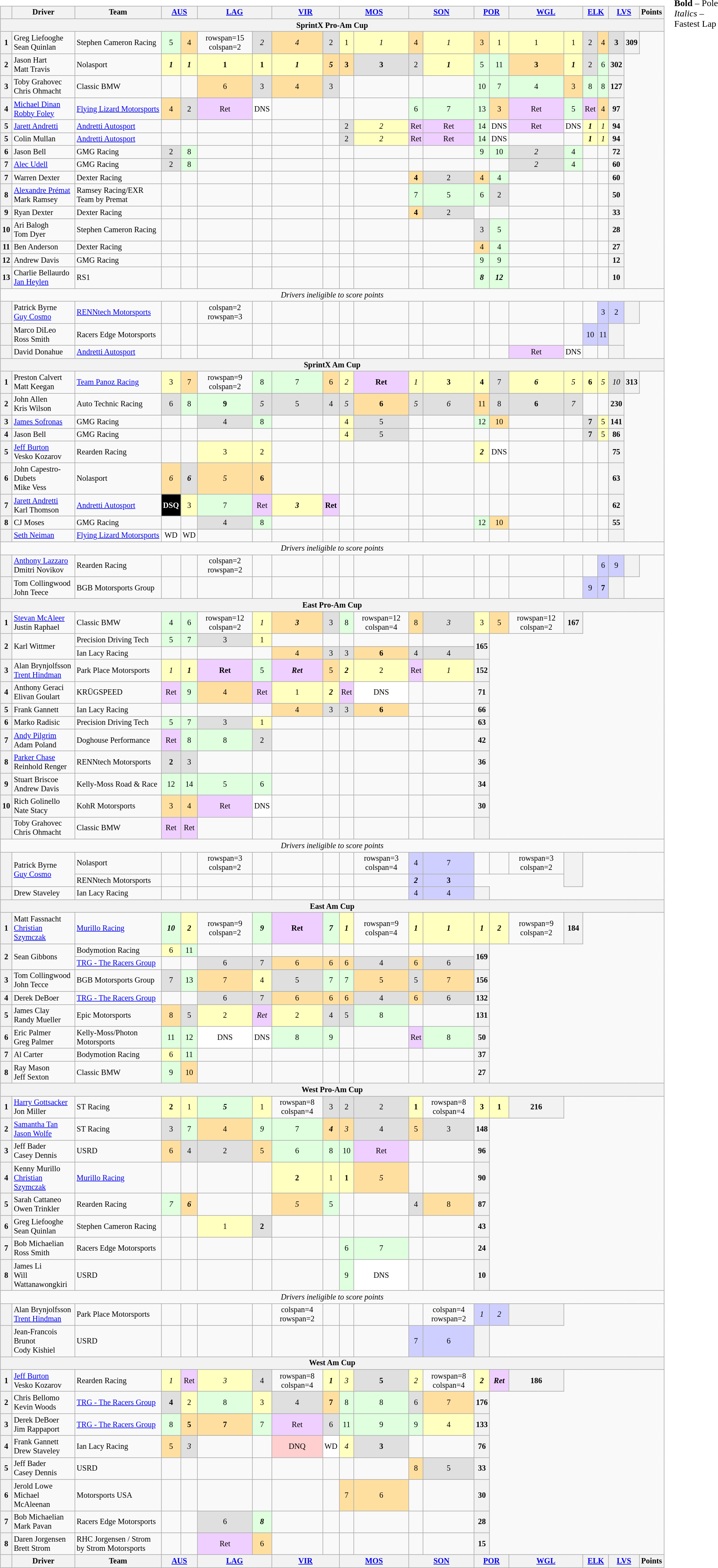<table>
<tr>
<td valign="top"><br><table class="wikitable" style="font-size: 85%; text-align:center;">
<tr>
<th></th>
<th>Driver</th>
<th>Team</th>
<th colspan=2><a href='#'>AUS</a><br></th>
<th colspan=2><a href='#'>LAG</a><br></th>
<th colspan=2><a href='#'>VIR</a><br></th>
<th colspan=2><a href='#'>MOS</a><br></th>
<th colspan=2><a href='#'>SON</a><br></th>
<th colspan=2><a href='#'>POR</a><br></th>
<th colspan=2><a href='#'>WGL</a><br></th>
<th colspan=2><a href='#'>ELK</a><br></th>
<th colspan=2><a href='#'>LVS</a><br></th>
<th>Points</th>
</tr>
<tr>
<th colspan=22>SprintX Pro-Am Cup</th>
</tr>
<tr>
<th>1</th>
<td align=left> Greg Liefooghe<br> Sean Quinlan</td>
<td align=left> Stephen Cameron Racing</td>
<td style="background:#DFFFDF;">5</td>
<td style="background:#FFDF9F;">4</td>
<td>rowspan=15 colspan=2 </td>
<td style="background:#DFDFDF;"><em>2</em></td>
<td style="background:#FFDF9F;"><em>4</em></td>
<td style="background:#DFDFDF;">2</td>
<td style="background:#FFFFBF;">1</td>
<td style="background:#FFFFBF;"><em>1</em></td>
<td style="background:#FFDF9F;">4</td>
<td style="background:#FFFFBF;"><em>1</em></td>
<td style="background:#FFDF9F;">3</td>
<td style="background:#FFFFBF;">1</td>
<td style="background:#FFFFBF;">1</td>
<td style="background:#FFFFBF;">1</td>
<td style="background:#DFDFDF;">2</td>
<td style="background:#FFDF9F;">4</td>
<td style="background:#DFDFDF;"><strong>3</strong></td>
<th>309</th>
</tr>
<tr>
<th>2</th>
<td align=left> Jason Hart<br> Matt Travis</td>
<td align=left> Nolasport</td>
<td style="background:#FFFFBF;"><strong><em>1</em></strong></td>
<td style="background:#FFFFBF;"><strong><em>1</em></strong></td>
<td style="background:#FFFFBF;"><strong>1</strong></td>
<td style="background:#FFFFBF;"><strong>1</strong></td>
<td style="background:#FFFFBF;"><strong><em>1</em></strong></td>
<td style="background:#FFDF9F;"><strong><em>5</em></strong></td>
<td style="background:#FFDF9F;"><strong>3</strong></td>
<td style="background:#DFDFDF;"><strong>3</strong></td>
<td style="background:#DFDFDF;">2</td>
<td style="background:#FFFFBF;"><strong><em>1</em></strong></td>
<td style="background:#DFFFDF;">5</td>
<td style="background:#DFFFDF;">11</td>
<td style="background:#FFDF9F;"><strong>3</strong></td>
<td style="background:#FFFFBF;"><strong><em>1</em></strong></td>
<td style="background:#DFDFDF;">2</td>
<td style="background:#DFFFDF;">6</td>
<th>302</th>
</tr>
<tr>
<th>3</th>
<td align=left> Toby Grahovec<br> Chris Ohmacht</td>
<td align=left> Classic BMW</td>
<td></td>
<td></td>
<td style="background:#FFDF9F;">6</td>
<td style="background:#DFDFDF;">3</td>
<td style="background:#FFDF9F;">4</td>
<td style="background:#DFDFDF;">3</td>
<td></td>
<td></td>
<td></td>
<td></td>
<td style="background:#DFFFDF;">10</td>
<td style="background:#DFFFDF;">7</td>
<td style="background:#DFFFDF;">4</td>
<td style="background:#FFDF9F;">3</td>
<td style="background:#DFFFDF;">8</td>
<td style="background:#DFFFDF;">8</td>
<th>127</th>
</tr>
<tr>
<th>4</th>
<td align=left> <a href='#'>Michael Dinan</a><br> <a href='#'>Robby Foley</a></td>
<td align=left> <a href='#'>Flying Lizard Motorsports</a></td>
<td style="background:#FFDF9F;">4</td>
<td style="background:#DFDFDF;">2</td>
<td style="background:#EFCFFF;">Ret</td>
<td style="background:#FFFFFF;">DNS</td>
<td></td>
<td></td>
<td></td>
<td></td>
<td style="background:#DFFFDF;">6</td>
<td style="background:#DFFFDF;">7</td>
<td style="background:#DFFFDF;">13</td>
<td style="background:#FFDF9F;">3</td>
<td style="background:#EFCFFF;">Ret</td>
<td style="background:#DFFFDF;">5</td>
<td style="background:#EFCFFF;">Ret</td>
<td style="background:#FFDF9F;">4</td>
<th>97</th>
</tr>
<tr>
<th>5</th>
<td align=left> <a href='#'>Jarett Andretti</a></td>
<td align=left> <a href='#'>Andretti Autosport</a></td>
<td></td>
<td></td>
<td></td>
<td></td>
<td></td>
<td></td>
<td style="background:#DFDFDF;">2</td>
<td style="background:#FFFFBF;"><em>2</em></td>
<td style="background:#EFCFFF;">Ret</td>
<td style="background:#EFCFFF;">Ret</td>
<td style="background:#DFFFDF;">14</td>
<td style="background:#FFFFFF;">DNS</td>
<td style="background:#EFCFFF;">Ret</td>
<td style="background:#FFFFFF;">DNS</td>
<td style="background:#FFFFBF;"><strong><em>1</em></strong></td>
<td style="background:#FFFFBF;"><em>1</em></td>
<th>94</th>
</tr>
<tr>
<th>5</th>
<td align=left> Colin Mullan</td>
<td align=left> <a href='#'>Andretti Autosport</a></td>
<td></td>
<td></td>
<td></td>
<td></td>
<td></td>
<td></td>
<td style="background:#DFDFDF;">2</td>
<td style="background:#FFFFBF;"><em>2</em></td>
<td style="background:#EFCFFF;">Ret</td>
<td style="background:#EFCFFF;">Ret</td>
<td style="background:#DFFFDF;">14</td>
<td style="background:#FFFFFF;">DNS</td>
<td></td>
<td></td>
<td style="background:#FFFFBF;"><strong><em>1</em></strong></td>
<td style="background:#FFFFBF;"><em>1</em></td>
<th>94</th>
</tr>
<tr>
<th>6</th>
<td align=left> Jason Bell</td>
<td align=left> GMG Racing</td>
<td style="background:#DFDFDF;">2</td>
<td style="background:#DFFFDF;">8</td>
<td></td>
<td></td>
<td></td>
<td></td>
<td></td>
<td></td>
<td></td>
<td></td>
<td style="background:#DFFFDF;">9</td>
<td style="background:#DFFFDF;">10</td>
<td style="background:#DFDFDF;"><em>2</em></td>
<td style="background:#DFFFDF;">4</td>
<td></td>
<td></td>
<th>72</th>
</tr>
<tr>
<th>7</th>
<td align=left> <a href='#'>Alec Udell</a></td>
<td align=left> GMG Racing</td>
<td style="background:#DFDFDF;">2</td>
<td style="background:#DFFFDF;">8</td>
<td></td>
<td></td>
<td></td>
<td></td>
<td></td>
<td></td>
<td></td>
<td></td>
<td></td>
<td></td>
<td style="background:#DFDFDF;"><em>2</em></td>
<td style="background:#DFFFDF;">4</td>
<td></td>
<td></td>
<th>60</th>
</tr>
<tr>
<th>7</th>
<td align=left> Warren Dexter</td>
<td align=left> Dexter Racing</td>
<td></td>
<td></td>
<td></td>
<td></td>
<td></td>
<td></td>
<td></td>
<td></td>
<td style="background:#FFDF9F;"><strong>4</strong></td>
<td style="background:#DFDFDF;">2</td>
<td style="background:#FFDF9F;">4</td>
<td style="background:#DFFFDF;">4</td>
<td></td>
<td></td>
<td></td>
<td></td>
<th>60</th>
</tr>
<tr>
<th>8</th>
<td align=left> <a href='#'>Alexandre Prémat</a><br> Mark Ramsey</td>
<td align=left> Ramsey Racing/EXR Team by Premat</td>
<td></td>
<td></td>
<td></td>
<td></td>
<td></td>
<td></td>
<td></td>
<td></td>
<td style="background:#DFFFDF;">7</td>
<td style="background:#DFFFDF;">5</td>
<td style="background:#DFFFDF;">6</td>
<td style="background:#DFDFDF;">2</td>
<td></td>
<td></td>
<td></td>
<td></td>
<th>50</th>
</tr>
<tr>
<th>9</th>
<td align=left> Ryan Dexter</td>
<td align=left> Dexter Racing</td>
<td></td>
<td></td>
<td></td>
<td></td>
<td></td>
<td></td>
<td></td>
<td></td>
<td style="background:#FFDF9F;"><strong>4</strong></td>
<td style="background:#DFDFDF;">2</td>
<td></td>
<td></td>
<td></td>
<td></td>
<td></td>
<td></td>
<th>33</th>
</tr>
<tr>
<th>10</th>
<td align=left> Ari Balogh<br> Tom Dyer</td>
<td align=left> Stephen Cameron Racing</td>
<td></td>
<td></td>
<td></td>
<td></td>
<td></td>
<td></td>
<td></td>
<td></td>
<td></td>
<td></td>
<td style="background:#DFDFDF;">3</td>
<td style="background:#DFFFDF;">5</td>
<td></td>
<td></td>
<td></td>
<td></td>
<th>28</th>
</tr>
<tr>
<th>11</th>
<td align=left> Ben Anderson</td>
<td align=left> Dexter Racing</td>
<td></td>
<td></td>
<td></td>
<td></td>
<td></td>
<td></td>
<td></td>
<td></td>
<td></td>
<td></td>
<td style="background:#FFDF9F;">4</td>
<td style="background:#DFFFDF;">4</td>
<td></td>
<td></td>
<td></td>
<td></td>
<th>27</th>
</tr>
<tr>
<th>12</th>
<td align=left> Andrew Davis</td>
<td align=left> GMG Racing</td>
<td></td>
<td></td>
<td></td>
<td></td>
<td></td>
<td></td>
<td></td>
<td></td>
<td></td>
<td></td>
<td style="background:#DFFFDF;">9</td>
<td style="background:#DFFFDF;">9</td>
<td></td>
<td></td>
<td></td>
<td></td>
<th>12</th>
</tr>
<tr>
<th>13</th>
<td align=left> Charlie Bellaurdo<br> <a href='#'>Jan Heylen</a></td>
<td align=left> RS1</td>
<td></td>
<td></td>
<td></td>
<td></td>
<td></td>
<td></td>
<td></td>
<td></td>
<td></td>
<td></td>
<td style="background:#DFFFDF;"><strong><em>8</em></strong></td>
<td style="background:#DFFFDF;"><strong><em>12</em></strong></td>
<td></td>
<td></td>
<td></td>
<td></td>
<th>10</th>
</tr>
<tr>
<td colspan=22><em>Drivers ineligible to score points</em></td>
</tr>
<tr>
<th></th>
<td align=left> Patrick Byrne<br> <a href='#'>Guy Cosmo</a></td>
<td align=left> <a href='#'>RENNtech Motorsports</a></td>
<td></td>
<td></td>
<td>colspan=2 rowspan=3 </td>
<td></td>
<td></td>
<td></td>
<td></td>
<td></td>
<td></td>
<td></td>
<td></td>
<td></td>
<td></td>
<td></td>
<td></td>
<td style="background:#CFCFFF;">3</td>
<td style="background:#CFCFFF;">2</td>
<th></th>
</tr>
<tr>
<th></th>
<td align=left> Marco DiLeo<br> Ross Smith</td>
<td align=left> Racers Edge Motorsports</td>
<td></td>
<td></td>
<td></td>
<td></td>
<td></td>
<td></td>
<td></td>
<td></td>
<td></td>
<td></td>
<td></td>
<td></td>
<td></td>
<td></td>
<td style="background:#CFCFFF;">10</td>
<td style="background:#CFCFFF;">11</td>
<th></th>
</tr>
<tr>
<th></th>
<td align=left> David Donahue</td>
<td align=left> <a href='#'>Andretti Autosport</a></td>
<td></td>
<td></td>
<td></td>
<td></td>
<td></td>
<td></td>
<td></td>
<td></td>
<td></td>
<td></td>
<td></td>
<td></td>
<td style="background:#EFCFFF;">Ret</td>
<td style="background:#FFFFFF;">DNS</td>
<td></td>
<td></td>
<th></th>
</tr>
<tr>
<th colspan=22>SprintX Am Cup</th>
</tr>
<tr>
<th>1</th>
<td align=left> Preston Calvert<br> Matt Keegan</td>
<td align=left> <a href='#'>Team Panoz Racing</a></td>
<td style="background:#FFFFBF;">3</td>
<td style="background:#FFDF9F;">7</td>
<td>rowspan=9 colspan=2 </td>
<td style="background:#DFFFDF;">8</td>
<td style="background:#DFFFDF;">7</td>
<td style="background:#FFDF9F;">6</td>
<td style="background:#FFFFBF;"><em>2</em></td>
<td style="background:#EFCFFF;"><strong>Ret</strong></td>
<td style="background:#FFFFBF;"><em>1</em></td>
<td style="background:#FFFFBF;"><strong>3</strong></td>
<td style="background:#FFFFBF;"><strong>4</strong></td>
<td style="background:#DFDFDF;">7</td>
<td style="background:#FFFFBF;"><strong><em>6</em></strong></td>
<td style="background:#FFFFBF;"><em>5</em></td>
<td style="background:#FFFFBF;"><strong>6</strong></td>
<td style="background:#FFFFBF;"><em>5</em></td>
<td style="background:#DFDFDF;"><em>10</em></td>
<th>313</th>
</tr>
<tr>
<th>2</th>
<td align=left> John Allen<br> Kris Wilson</td>
<td align=left> Auto Technic Racing</td>
<td style="background:#DFDFDF;">6</td>
<td style="background:#DFFFDF;">8</td>
<td style="background:#DFFFDF;"><strong>9</strong></td>
<td style="background:#DFDFDF;"><em>5</em></td>
<td style="background:#DFDFDF;">5</td>
<td style="background:#DFDFDF;">4</td>
<td style="background:#DFDFDF;"><em>5</em></td>
<td style="background:#FFDF9F;"><strong>6</strong></td>
<td style="background:#DFDFDF;"><em>5</em></td>
<td style="background:#DFDFDF;"><em>6</em></td>
<td style="background:#FFDF9F;">11</td>
<td style="background:#DFDFDF;">8</td>
<td style="background:#DFDFDF;"><strong>6</strong></td>
<td style="background:#DFDFDF;"><em>7</em></td>
<td></td>
<td></td>
<th>230</th>
</tr>
<tr>
<th>3</th>
<td align=left> <a href='#'>James Sofronas</a></td>
<td align=left> GMG Racing</td>
<td></td>
<td></td>
<td style="background:#DFDFDF;">4</td>
<td style="background:#DFFFDF;">8</td>
<td></td>
<td></td>
<td style="background:#FFFFBF;">4</td>
<td style="background:#DFDFDF;">5</td>
<td></td>
<td></td>
<td style="background:#DFFFDF;">12</td>
<td style="background:#FFDF9F;">10</td>
<td></td>
<td></td>
<td style="background:#DFDFDF;"><strong>7</strong></td>
<td style="background:#FFFFBF;">5</td>
<th>141</th>
</tr>
<tr>
<th>4</th>
<td align=left> Jason Bell</td>
<td align=left> GMG Racing</td>
<td></td>
<td></td>
<td></td>
<td></td>
<td></td>
<td></td>
<td style="background:#FFFFBF;">4</td>
<td style="background:#DFDFDF;">5</td>
<td></td>
<td></td>
<td></td>
<td></td>
<td></td>
<td></td>
<td style="background:#DFDFDF;"><strong>7</strong></td>
<td style="background:#FFFFBF;">5</td>
<th>86</th>
</tr>
<tr>
<th>5</th>
<td align=left> <a href='#'>Jeff Burton</a><br> Vesko Kozarov</td>
<td align=left> Rearden Racing</td>
<td></td>
<td></td>
<td style="background:#FFFFBF;">3</td>
<td style="background:#FFFFBF;">2</td>
<td></td>
<td></td>
<td></td>
<td></td>
<td></td>
<td></td>
<td style="background:#FFFFBF;"><strong><em>2</em></strong></td>
<td style="background:#FFFFFF;">DNS</td>
<td></td>
<td></td>
<td></td>
<td></td>
<th>75</th>
</tr>
<tr>
<th>6</th>
<td align=left> John Capestro-Dubets<br> Mike Vess</td>
<td align=left> Nolasport</td>
<td style="background:#FFDF9F;"><em>6</em></td>
<td style="background:#DFDFDF;"><strong><em>6</em></strong></td>
<td style="background:#FFDF9F;"><em>5</em></td>
<td style="background:#FFDF9F;"><strong>6</strong></td>
<td></td>
<td></td>
<td></td>
<td></td>
<td></td>
<td></td>
<td></td>
<td></td>
<td></td>
<td></td>
<td></td>
<td></td>
<th>63</th>
</tr>
<tr>
<th>7</th>
<td align=left> <a href='#'>Jarett Andretti</a><br> Karl Thomson</td>
<td align=left> <a href='#'>Andretti Autosport</a></td>
<td style="background:#000000; color:white;"><strong>DSQ</strong></td>
<td style="background:#FFFFBF;">3</td>
<td style="background:#DFFFDF;">7</td>
<td style="background:#EFCFFF;">Ret</td>
<td style="background:#FFFFBF;"><strong><em>3</em></strong></td>
<td style="background:#EFCFFF;"><strong>Ret</strong></td>
<td></td>
<td></td>
<td></td>
<td></td>
<td></td>
<td></td>
<td></td>
<td></td>
<td></td>
<td></td>
<th>62</th>
</tr>
<tr>
<th>8</th>
<td align=left> CJ Moses</td>
<td align=left> GMG Racing</td>
<td></td>
<td></td>
<td style="background:#DFDFDF;">4</td>
<td style="background:#DFFFDF;">8</td>
<td></td>
<td></td>
<td></td>
<td></td>
<td></td>
<td></td>
<td style="background:#DFFFDF;">12</td>
<td style="background:#FFDF9F;">10</td>
<td></td>
<td></td>
<td></td>
<td></td>
<th>55</th>
</tr>
<tr>
<th></th>
<td align=left> <a href='#'>Seth Neiman</a></td>
<td align=left> <a href='#'>Flying Lizard Motorsports</a></td>
<td style="background:#FFFFFF;">WD</td>
<td style="background:#FFFFFF;">WD</td>
<td></td>
<td></td>
<td></td>
<td></td>
<td></td>
<td></td>
<td></td>
<td></td>
<td></td>
<td></td>
<td></td>
<td></td>
<td></td>
<td></td>
<th></th>
</tr>
<tr>
<td colspan=22><em>Drivers ineligible to score points</em></td>
</tr>
<tr>
<th></th>
<td align=left> <a href='#'>Anthony Lazzaro</a><br> Dmitri Novikov</td>
<td align=left> Rearden Racing</td>
<td></td>
<td></td>
<td>colspan=2 rowspan=2 </td>
<td></td>
<td></td>
<td></td>
<td></td>
<td></td>
<td></td>
<td></td>
<td></td>
<td></td>
<td></td>
<td></td>
<td></td>
<td style="background:#CFCFFF;">6</td>
<td style="background:#CFCFFF;">9</td>
<th></th>
</tr>
<tr>
<th></th>
<td align=left> Tom Collingwood<br> John Teece</td>
<td align=left> BGB Motorsports Group</td>
<td></td>
<td></td>
<td></td>
<td></td>
<td></td>
<td></td>
<td></td>
<td></td>
<td></td>
<td></td>
<td></td>
<td></td>
<td></td>
<td></td>
<td style="background:#CFCFFF;">9</td>
<td style="background:#CFCFFF;"><strong>7</strong></td>
<th></th>
</tr>
<tr>
<th colspan=22>East Pro-Am Cup</th>
</tr>
<tr>
<th>1</th>
<td align=left> <a href='#'>Stevan McAleer</a><br> Justin Raphael</td>
<td align=left> Classic BMW</td>
<td style="background:#DFFFDF;">4</td>
<td style="background:#DFFFDF;">6</td>
<td>rowspan=12 colspan=2 </td>
<td style="background:#FFFFBF;"><em>1</em></td>
<td style="background:#FFDF9F;"><strong><em>3</em></strong></td>
<td style="background:#DFDFDF;">3</td>
<td style="background:#DFFFDF;">8</td>
<td>rowspan=12 colspan=4 </td>
<td style="background:#FFDF9F;">8</td>
<td style="background:#DFDFDF;"><em>3</em></td>
<td style="background:#FFFFBF;">3</td>
<td style="background:#FFDF9F;">5</td>
<td>rowspan=12 colspan=2 </td>
<th>167</th>
</tr>
<tr>
<th rowspan=2>2</th>
<td rowspan=2 align=left> Karl Wittmer</td>
<td align=left> Precision Driving Tech</td>
<td style="background:#DFFFDF;">5</td>
<td style="background:#DFFFDF;">7</td>
<td style="background:#DFDFDF;">3</td>
<td style="background:#FFFFBF;">1</td>
<td></td>
<td></td>
<td></td>
<td></td>
<td></td>
<td></td>
<th rowspan=2>165</th>
</tr>
<tr>
<td align=left> Ian Lacy Racing</td>
<td></td>
<td></td>
<td></td>
<td></td>
<td style="background:#FFDF9F;">4</td>
<td style="background:#DFDFDF;">3</td>
<td style="background:#DFDFDF;">3</td>
<td style="background:#FFDF9F;"><strong>6</strong></td>
<td style="background:#DFDFDF;">4</td>
<td style="background:#DFDFDF;">4</td>
</tr>
<tr>
<th>3</th>
<td align=left> Alan Brynjolfsson<br> <a href='#'>Trent Hindman</a></td>
<td align=left> Park Place Motorsports</td>
<td style="background:#FFFFBF;"><em>1</em></td>
<td style="background:#FFFFBF;"><strong><em>1</em></strong></td>
<td style="background:#EFCFFF;"><strong>Ret</strong></td>
<td style="background:#DFFFDF;">5</td>
<td style="background:#EFCFFF;"><strong><em>Ret</em></strong></td>
<td style="background:#FFDF9F;">5</td>
<td style="background:#FFFFBF;"><strong><em>2</em></strong></td>
<td style="background:#FFFFBF;">2</td>
<td style="background:#EFCFFF;">Ret</td>
<td style="background:#FFFFBF;"><em>1</em></td>
<th>152</th>
</tr>
<tr>
<th>4</th>
<td align=left> Anthony Geraci<br> Elivan Goulart</td>
<td align=left> KRÜGSPEED</td>
<td style="background:#EFCFFF;">Ret</td>
<td style="background:#DFFFDF;">9</td>
<td style="background:#FFDF9F;">4</td>
<td style="background:#EFCFFF;">Ret</td>
<td style="background:#FFFFBF;">1</td>
<td style="background:#FFFFBF;"><strong><em>2</em></strong></td>
<td style="background:#EFCFFF;">Ret</td>
<td style="background:#FFFFFF;">DNS</td>
<td></td>
<td></td>
<th>71</th>
</tr>
<tr>
<th>5</th>
<td align=left> Frank Gannett</td>
<td align=left> Ian Lacy Racing</td>
<td></td>
<td></td>
<td></td>
<td></td>
<td style="background:#FFDF9F;">4</td>
<td style="background:#DFDFDF;">3</td>
<td style="background:#DFDFDF;">3</td>
<td style="background:#FFDF9F;"><strong>6</strong></td>
<td></td>
<td></td>
<th>66</th>
</tr>
<tr>
<th>6</th>
<td align=left> Marko Radisic</td>
<td align=left> Precision Driving Tech</td>
<td style="background:#DFFFDF;">5</td>
<td style="background:#DFFFDF;">7</td>
<td style="background:#DFDFDF;">3</td>
<td style="background:#FFFFBF;">1</td>
<td></td>
<td></td>
<td></td>
<td></td>
<td></td>
<td></td>
<th>63</th>
</tr>
<tr>
<th>7</th>
<td align=left> <a href='#'>Andy Pilgrim</a><br> Adam Poland</td>
<td align=left> Doghouse Performance</td>
<td style="background:#EFCFFF;">Ret</td>
<td style="background:#DFFFDF;">8</td>
<td style="background:#DFFFDF;">8</td>
<td style="background:#DFDFDF;">2</td>
<td></td>
<td></td>
<td></td>
<td></td>
<td></td>
<td></td>
<th>42</th>
</tr>
<tr>
<th>8</th>
<td align=left> <a href='#'>Parker Chase</a><br> Reinhold Renger</td>
<td align=left> RENNtech Motorsports</td>
<td style="background:#DFDFDF;"><strong>2</strong></td>
<td style="background:#DFDFDF;">3</td>
<td></td>
<td></td>
<td></td>
<td></td>
<td></td>
<td></td>
<td></td>
<td></td>
<th>36</th>
</tr>
<tr>
<th>9</th>
<td align=left> Stuart Briscoe<br> Andrew Davis</td>
<td align=left> Kelly-Moss Road & Race</td>
<td style="background:#DFFFDF;">12</td>
<td style="background:#DFFFDF;">14</td>
<td style="background:#DFFFDF;">5</td>
<td style="background:#DFFFDF;">6</td>
<td></td>
<td></td>
<td></td>
<td></td>
<td></td>
<td></td>
<th>34</th>
</tr>
<tr>
<th>10</th>
<td align=left> Rich Golinello<br> Nate Stacy</td>
<td align=left> KohR Motorsports</td>
<td style="background:#FFDF9F;">3</td>
<td style="background:#FFDF9F;">4</td>
<td style="background:#EFCFFF;">Ret</td>
<td style="background:#FFFFFF;">DNS</td>
<td></td>
<td></td>
<td></td>
<td></td>
<td></td>
<td></td>
<th>30</th>
</tr>
<tr>
<th></th>
<td align=left> Toby Grahovec<br> Chris Ohmacht</td>
<td align=left> Classic BMW</td>
<td style="background:#EFCFFF;">Ret</td>
<td style="background:#EFCFFF;">Ret</td>
<td></td>
<td></td>
<td></td>
<td></td>
<td></td>
<td></td>
<td></td>
<td></td>
<th></th>
</tr>
<tr>
<td colspan=22><em>Drivers ineligible to score points</em></td>
</tr>
<tr>
<th rowspan=2></th>
<td rowspan=2 align=left> Patrick Byrne<br> <a href='#'>Guy Cosmo</a></td>
<td align=left> Nolasport</td>
<td></td>
<td></td>
<td>rowspan=3 colspan=2 </td>
<td></td>
<td></td>
<td></td>
<td></td>
<td>rowspan=3 colspan=4 </td>
<td style="background:#CFCFFF;">4</td>
<td style="background:#CFCFFF;">7</td>
<td></td>
<td></td>
<td>rowspan=3 colspan=2 </td>
<th rowspan=2></th>
</tr>
<tr>
<td align=left> RENNtech Motorsports</td>
<td></td>
<td></td>
<td></td>
<td></td>
<td></td>
<td></td>
<td></td>
<td></td>
<td style="background:#CFCFFF;"><strong><em>2</em></strong></td>
<td style="background:#CFCFFF;"><strong>3</strong></td>
</tr>
<tr>
<th></th>
<td align=left> Drew Staveley</td>
<td align=left> Ian Lacy Racing</td>
<td></td>
<td></td>
<td></td>
<td></td>
<td></td>
<td></td>
<td></td>
<td></td>
<td style="background:#CFCFFF;">4</td>
<td style="background:#CFCFFF;">4</td>
<th></th>
</tr>
<tr>
<th colspan=22>East Am Cup</th>
</tr>
<tr>
<th>1</th>
<td align=left> Matt Fassnacht<br> <a href='#'>Christian Szymczak</a></td>
<td align=left> <a href='#'>Murillo Racing</a></td>
<td style="background:#DFFFDF;"><strong><em>10</em></strong></td>
<td style="background:#FFFFBF;"><strong><em>2</em></strong></td>
<td>rowspan=9 colspan=2 </td>
<td style="background:#DFFFDF;"><strong><em>9</em></strong></td>
<td style="background:#EFCFFF;"><strong>Ret</strong></td>
<td style="background:#DFFFDF;"><strong><em>7</em></strong></td>
<td style="background:#FFFFBF;"><strong><em>1</em></strong></td>
<td>rowspan=9 colspan=4 </td>
<td style="background:#FFFFBF;"><strong><em>1</em></strong></td>
<td style="background:#FFFFBF;"><strong><em>1</em></strong></td>
<td style="background:#FFFFBF;"><strong><em>1</em></strong></td>
<td style="background:#FFFFBF;"><strong><em>2</em></strong></td>
<td>rowspan=9 colspan=2 </td>
<th>184</th>
</tr>
<tr>
<th rowspan=2>2</th>
<td rowspan=2 align=left> Sean Gibbons</td>
<td align=left> Bodymotion Racing</td>
<td style="background:#FFFFBF;">6</td>
<td style="background:#DFFFDF;">11</td>
<td></td>
<td></td>
<td></td>
<td></td>
<td></td>
<td></td>
<td></td>
<td></td>
<th rowspan=2>169</th>
</tr>
<tr>
<td align=left> <a href='#'>TRG - The Racers Group</a></td>
<td></td>
<td></td>
<td style="background:#DFDFDF;">6</td>
<td style="background:#DFDFDF;">7</td>
<td style="background:#FFDF9F;">6</td>
<td style="background:#FFDF9F;">6</td>
<td style="background:#FFDF9F;">6</td>
<td style="background:#DFDFDF;">4</td>
<td style="background:#FFDF9F;">6</td>
<td style="background:#DFDFDF;">6</td>
</tr>
<tr>
<th>3</th>
<td align=left> Tom Collingwood<br> John Tecce</td>
<td align=left> BGB Motorsports Group</td>
<td style="background:#DFDFDF;">7</td>
<td style="background:#DFFFDF;">13</td>
<td style="background:#FFDF9F;">7</td>
<td style="background:#FFFFBF;">4</td>
<td style="background:#DFDFDF;">5</td>
<td style="background:#DFFFDF;">7</td>
<td style="background:#DFFFDF;">7</td>
<td style="background:#FFDF9F;">5</td>
<td style="background:#DFDFDF;">5</td>
<td style="background:#FFDF9F;">7</td>
<th>156</th>
</tr>
<tr>
<th>4</th>
<td align=left> Derek DeBoer</td>
<td align=left> <a href='#'>TRG - The Racers Group</a></td>
<td></td>
<td></td>
<td style="background:#DFDFDF;">6</td>
<td style="background:#DFDFDF;">7</td>
<td style="background:#FFDF9F;">6</td>
<td style="background:#FFDF9F;">6</td>
<td style="background:#FFDF9F;">6</td>
<td style="background:#DFDFDF;">4</td>
<td style="background:#FFDF9F;">6</td>
<td style="background:#DFDFDF;">6</td>
<th>132</th>
</tr>
<tr>
<th>5</th>
<td align=left> James Clay<br> Randy Mueller</td>
<td align=left> Epic Motorsports</td>
<td style="background:#FFDF9F;">8</td>
<td style="background:#DFDFDF;">5</td>
<td style="background:#FFFFBF;">2</td>
<td style="background:#EFCFFF;"><em>Ret</em></td>
<td style="background:#FFFFBF;">2</td>
<td style="background:#DFDFDF;">4</td>
<td style="background:#DFDFDF;">5</td>
<td style="background:#DFFFDF;">8</td>
<td></td>
<td></td>
<th>131</th>
</tr>
<tr>
<th>6</th>
<td align=left> Eric Palmer<br> Greg Palmer</td>
<td align=left> Kelly-Moss/Photon Motorsports</td>
<td style="background:#DFFFDF;">11</td>
<td style="background:#DFFFDF;">12</td>
<td style="background:#FFFFFF;">DNS</td>
<td style="background:#FFFFFF;">DNS</td>
<td style="background:#DFFFDF;">8</td>
<td style="background:#DFFFDF;">9</td>
<td></td>
<td></td>
<td style="background:#EFCFFF;">Ret</td>
<td style="background:#DFFFDF;">8</td>
<th>50</th>
</tr>
<tr>
<th>7</th>
<td align=left> Al Carter</td>
<td align=left> Bodymotion Racing</td>
<td style="background:#FFFFBF;">6</td>
<td style="background:#DFFFDF;">11</td>
<td></td>
<td></td>
<td></td>
<td></td>
<td></td>
<td></td>
<td></td>
<td></td>
<th>37</th>
</tr>
<tr>
<th>8</th>
<td align=left> Ray Mason<br> Jeff Sexton</td>
<td align=left> Classic BMW</td>
<td style="background:#DFFFDF;">9</td>
<td style="background:#FFDF9F;">10</td>
<td></td>
<td></td>
<td></td>
<td></td>
<td></td>
<td></td>
<td></td>
<td></td>
<th>27</th>
</tr>
<tr>
<th colspan=22>West Pro-Am Cup</th>
</tr>
<tr>
<th>1</th>
<td align=left> <a href='#'>Harry Gottsacker</a><br> Jon Miller</td>
<td align=left> ST Racing</td>
<td style="background:#FFFFBF;"><strong>2</strong></td>
<td style="background:#FFFFBF;">1</td>
<td style="background:#DFFFDF;"><strong><em>5</em></strong></td>
<td style="background:#FFFFBF;">1</td>
<td>rowspan=8 colspan=4 </td>
<td style="background:#DFDFDF;">3</td>
<td style="background:#DFDFDF;">2</td>
<td style="background:#DFDFDF;">2</td>
<td style="background:#FFFFBF;"><strong>1</strong></td>
<td>rowspan=8 colspan=4 </td>
<td style="background:#FFFFBF;"><strong>3</strong></td>
<td style="background:#FFFFBF;"><strong>1</strong></td>
<th>216</th>
</tr>
<tr>
<th>2</th>
<td align=left> <a href='#'>Samantha Tan</a><br> <a href='#'>Jason Wolfe</a></td>
<td align=left> ST Racing</td>
<td style="background:#DFDFDF;">3</td>
<td style="background:#DFFFDF;">7</td>
<td style="background:#FFDF9F;">4</td>
<td style="background:#DFFFDF;"><em>9</em></td>
<td style="background:#DFFFDF;">7</td>
<td style="background:#FFDF9F;"><strong><em>4</em></strong></td>
<td style="background:#FFDF9F;"><em>3</em></td>
<td style="background:#DFDFDF;">4</td>
<td style="background:#FFDF9F;">5</td>
<td style="background:#DFDFDF;">3</td>
<th>148</th>
</tr>
<tr>
<th>3</th>
<td align=left> Jeff Bader<br> Casey Dennis</td>
<td align=left> USRD</td>
<td style="background:#FFDF9F;">6</td>
<td style="background:#DFDFDF;">4</td>
<td style="background:#DFDFDF;">2</td>
<td style="background:#FFDF9F;">5</td>
<td style="background:#DFFFDF;">6</td>
<td style="background:#DFFFDF;">8</td>
<td style="background:#DFFFDF;">10</td>
<td style="background:#EFCFFF;">Ret</td>
<td></td>
<td></td>
<th>96</th>
</tr>
<tr>
<th>4</th>
<td align=left> Kenny Murillo<br> <a href='#'>Christian Szymczak</a></td>
<td align=left> <a href='#'>Murillo Racing</a></td>
<td></td>
<td></td>
<td></td>
<td></td>
<td style="background:#FFFFBF;"><strong>2</strong></td>
<td style="background:#FFFFBF;">1</td>
<td style="background:#FFFFBF;"><strong>1</strong></td>
<td style="background:#FFDF9F;"><em>5</em></td>
<td></td>
<td></td>
<th>90</th>
</tr>
<tr>
<th>5</th>
<td align=left> Sarah Cattaneo<br> Owen Trinkler</td>
<td align=left> Rearden Racing</td>
<td style="background:#DFFFDF;"><em>7</em></td>
<td style="background:#FFDF9F;"><strong><em>6</em></strong></td>
<td></td>
<td></td>
<td style="background:#FFDF9F;"><em>5</em></td>
<td style="background:#DFFFDF;">5</td>
<td></td>
<td></td>
<td style="background:#DFDFDF;">4</td>
<td style="background:#FFDF9F;">8</td>
<th>87</th>
</tr>
<tr>
<th>6</th>
<td align=left> Greg Liefooghe<br> Sean Quinlan</td>
<td align=left> Stephen Cameron Racing</td>
<td></td>
<td></td>
<td style="background:#FFFFBF;">1</td>
<td style="background:#DFDFDF;"><strong>2</strong></td>
<td></td>
<td></td>
<td></td>
<td></td>
<td></td>
<td></td>
<th>43</th>
</tr>
<tr>
<th>7</th>
<td align=left> Bob Michaelian<br> Ross Smith</td>
<td align=left> Racers Edge Motorsports</td>
<td></td>
<td></td>
<td></td>
<td></td>
<td></td>
<td></td>
<td style="background:#DFFFDF;">6</td>
<td style="background:#DFFFDF;">7</td>
<td></td>
<td></td>
<th>24</th>
</tr>
<tr>
<th>8</th>
<td align=left> James Li<br> Will Wattanawongkiri</td>
<td align=left> USRD</td>
<td></td>
<td></td>
<td></td>
<td></td>
<td></td>
<td></td>
<td style="background:#DFFFDF;">9</td>
<td style="background:#FFFFFF;">DNS</td>
<td></td>
<td></td>
<th>10</th>
</tr>
<tr>
<td colspan=22><em>Drivers ineligible to score points</em></td>
</tr>
<tr>
<th></th>
<td align=left> Alan Brynjolfsson<br> <a href='#'>Trent Hindman</a></td>
<td align=left> Park Place Motorsports</td>
<td></td>
<td></td>
<td></td>
<td></td>
<td>colspan=4 rowspan=2 </td>
<td></td>
<td></td>
<td></td>
<td></td>
<td>colspan=4 rowspan=2 </td>
<td style="background:#CFCFFF;"><em>1</em></td>
<td style="background:#CFCFFF;"><em>2</em></td>
<th></th>
</tr>
<tr>
<th></th>
<td align=left> Jean-Francois Brunot<br> Cody Kishiel</td>
<td align=left> USRD</td>
<td></td>
<td></td>
<td></td>
<td></td>
<td></td>
<td></td>
<td></td>
<td></td>
<td style="background:#CFCFFF;">7</td>
<td style="background:#CFCFFF;">6</td>
<th></th>
</tr>
<tr>
<th colspan=22>West Am Cup</th>
</tr>
<tr>
<th>1</th>
<td align=left> <a href='#'>Jeff Burton</a><br> Vesko Kozarov</td>
<td align=left> Rearden Racing</td>
<td style="background:#FFFFBF;"><em>1</em></td>
<td style="background:#EFCFFF;">Ret</td>
<td style="background:#FFFFBF;"><em>3</em></td>
<td style="background:#DFDFDF;">4</td>
<td>rowspan=8 colspan=4 </td>
<td style="background:#FFFFBF;"><strong><em>1</em></strong></td>
<td style="background:#FFFFBF;"><em>3</em></td>
<td style="background:#DFDFDF;"><strong>5</strong></td>
<td style="background:#FFFFBF;"><em>2</em></td>
<td>rowspan=8 colspan=4 </td>
<td style="background:#FFFFBF;"><strong><em>2</em></strong></td>
<td style="background:#EFCFFF;"><strong><em>Ret</em></strong></td>
<th>186</th>
</tr>
<tr>
<th>2</th>
<td align=left> Chris Bellomo<br> Kevin Woods</td>
<td align=left> <a href='#'>TRG - The Racers Group</a></td>
<td style="background:#DFDFDF;"><strong>4</strong></td>
<td style="background:#FFFFBF;">2</td>
<td style="background:#DFFFDF;">8</td>
<td style="background:#FFFFBF;">3</td>
<td style="background:#DFDFDF;">4</td>
<td style="background:#FFDF9F;"><strong>7</strong></td>
<td style="background:#DFFFDF;">8</td>
<td style="background:#DFFFDF;">8</td>
<td style="background:#DFDFDF;">6</td>
<td style="background:#FFDF9F;">7</td>
<th>176</th>
</tr>
<tr>
<th>3</th>
<td align=left> Derek DeBoer<br> Jim Rappaport</td>
<td align=left> <a href='#'>TRG - The Racers Group</a></td>
<td style="background:#DFFFDF;">8</td>
<td style="background:#FFDF9F;"><strong>5</strong></td>
<td style="background:#FFDF9F;"><strong>7</strong></td>
<td style="background:#DFFFDF;">7</td>
<td style="background:#EFCFFF;">Ret</td>
<td style="background:#DFDFDF;">6</td>
<td style="background:#DFFFDF;">11</td>
<td style="background:#DFFFDF;">9</td>
<td style="background:#DFFFDF;">9</td>
<td style="background:#FFFFBF;">4</td>
<th>133</th>
</tr>
<tr>
<th>4</th>
<td align=left> Frank Gannett<br> Drew Staveley</td>
<td align=left> Ian Lacy Racing</td>
<td style="background:#FFDF9F;">5</td>
<td style="background:#DFDFDF;"><em>3</em></td>
<td></td>
<td></td>
<td style="background:#FFCFCF;">DNQ</td>
<td style="background:#FFFFFF;">WD</td>
<td style="background:#FFFFBF;"><em>4</em></td>
<td style="background:#DFDFDF;"><strong>3</strong></td>
<td></td>
<td></td>
<th>76</th>
</tr>
<tr>
<th>5</th>
<td align=left> Jeff Bader<br> Casey Dennis</td>
<td align=left> USRD</td>
<td></td>
<td></td>
<td></td>
<td></td>
<td></td>
<td></td>
<td></td>
<td></td>
<td style="background:#FFDF9F;">8</td>
<td style="background:#DFDFDF;">5</td>
<th>33</th>
</tr>
<tr>
<th>6</th>
<td align=left> Jerold Lowe<br> Michael McAleenan</td>
<td align=left> Motorsports USA</td>
<td></td>
<td></td>
<td></td>
<td></td>
<td></td>
<td></td>
<td style="background:#FFDF9F;">7</td>
<td style="background:#FFDF9F;">6</td>
<td></td>
<td></td>
<th>30</th>
</tr>
<tr>
<th>7</th>
<td align=left> Bob Michaelian<br> Mark Pavan</td>
<td align=left> Racers Edge Motorsports</td>
<td></td>
<td></td>
<td style="background:#DFDFDF;">6</td>
<td style="background:#DFFFDF;"><strong><em>8</em></strong></td>
<td></td>
<td></td>
<td></td>
<td></td>
<td></td>
<td></td>
<th>28</th>
</tr>
<tr>
<th>8</th>
<td align=left> Daren Jorgensen<br> Brett Strom</td>
<td align=left> RHC Jorgensen / Strom by Strom Motorsports</td>
<td></td>
<td></td>
<td style="background:#EFCFFF;">Ret</td>
<td style="background:#FFDF9F;">6</td>
<td></td>
<td></td>
<td></td>
<td></td>
<td></td>
<td></td>
<th>15</th>
</tr>
<tr valign="top">
<th valign=middle></th>
<th valign=middle>Driver</th>
<th valign=middle>Team</th>
<th colspan=2><a href='#'>AUS</a><br></th>
<th colspan=2><a href='#'>LAG</a><br></th>
<th colspan=2><a href='#'>VIR</a><br></th>
<th colspan=2><a href='#'>MOS</a><br></th>
<th colspan=2><a href='#'>SON</a><br></th>
<th colspan=2><a href='#'>POR</a><br></th>
<th colspan=2><a href='#'>WGL</a><br></th>
<th colspan=2><a href='#'>ELK</a><br></th>
<th colspan=2><a href='#'>LVS</a><br></th>
<th valign=middle>Points</th>
</tr>
</table>
</td>
<td valign="top"><br>
<span><strong>Bold</strong> – Pole<br>
<em>Italics</em> – Fastest Lap</span></td>
</tr>
</table>
